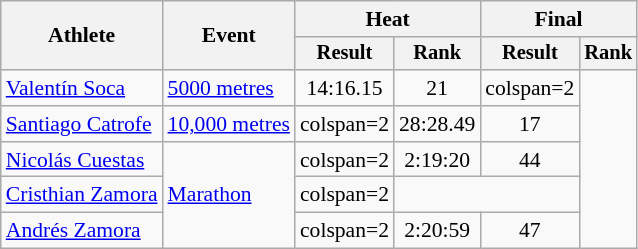<table class="wikitable" style="font-size:90%">
<tr>
<th rowspan="2">Athlete</th>
<th rowspan="2">Event</th>
<th colspan="2">Heat</th>
<th colspan="2">Final</th>
</tr>
<tr style="font-size:95%">
<th>Result</th>
<th>Rank</th>
<th>Result</th>
<th>Rank</th>
</tr>
<tr align=center>
<td align=left><a href='#'>Valentín Soca</a></td>
<td align=left><a href='#'>5000 metres</a></td>
<td>14:16.15</td>
<td>21</td>
<td>colspan=2 </td>
</tr>
<tr align=center>
<td align=left><a href='#'>Santiago Catrofe</a></td>
<td align=left><a href='#'>10,000 metres</a></td>
<td>colspan=2</td>
<td>28:28.49 </td>
<td>17</td>
</tr>
<tr align=center>
<td align=left><a href='#'>Nicolás Cuestas</a></td>
<td align=left rowspan=3><a href='#'>Marathon</a></td>
<td>colspan=2</td>
<td>2:19:20</td>
<td>44</td>
</tr>
<tr align=center>
<td align=left><a href='#'>Cristhian Zamora</a></td>
<td>colspan=2</td>
<td colspan=2></td>
</tr>
<tr align=center>
<td align=left><a href='#'>Andrés Zamora</a></td>
<td>colspan=2</td>
<td>2:20:59</td>
<td>47</td>
</tr>
</table>
